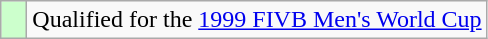<table class="wikitable" style="text-align: left;">
<tr>
<td width=10px bgcolor="#ccffcc"></td>
<td>Qualified for the <a href='#'>1999 FIVB Men's World Cup</a></td>
</tr>
</table>
